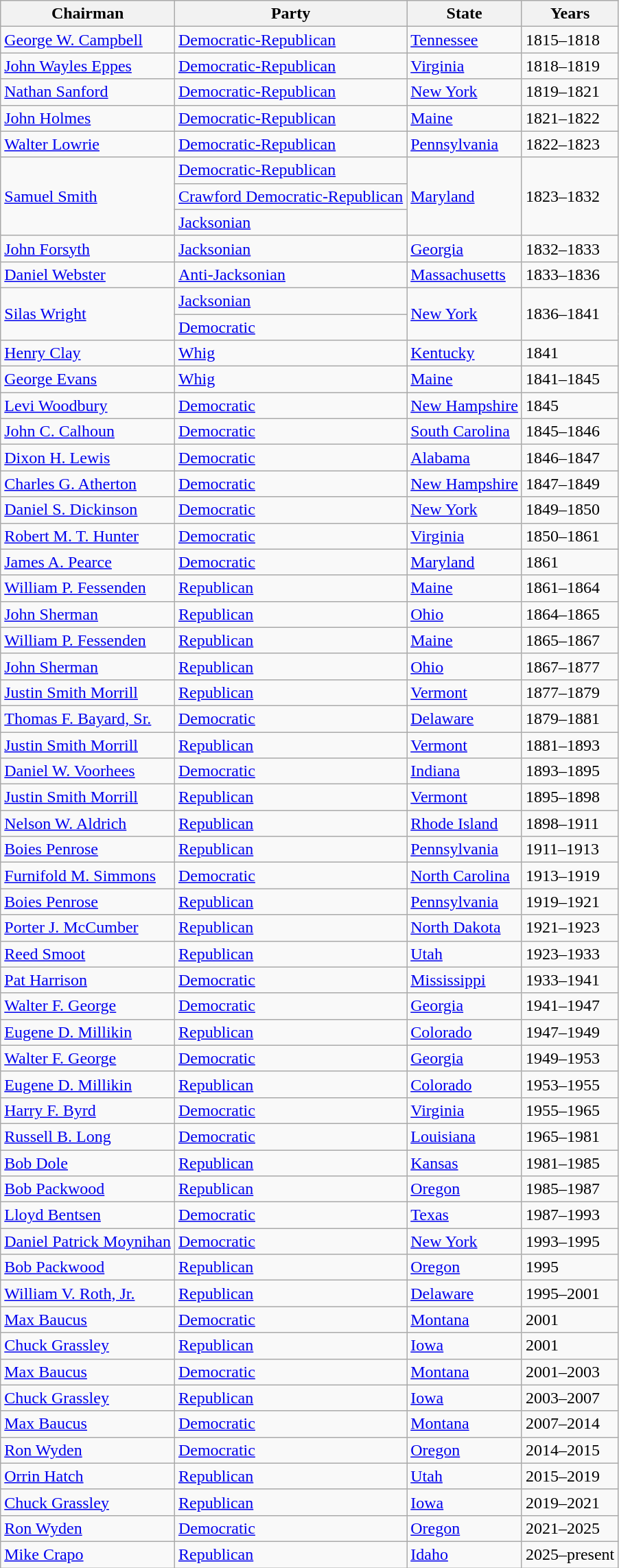<table class=wikitable>
<tr>
<th>Chairman</th>
<th>Party</th>
<th>State</th>
<th>Years</th>
</tr>
<tr>
<td><a href='#'>George W. Campbell</a></td>
<td><a href='#'>Democratic-Republican</a></td>
<td><a href='#'>Tennessee</a></td>
<td>1815–1818</td>
</tr>
<tr>
<td><a href='#'>John Wayles Eppes</a></td>
<td><a href='#'>Democratic-Republican</a></td>
<td><a href='#'>Virginia</a></td>
<td>1818–1819</td>
</tr>
<tr>
<td><a href='#'>Nathan Sanford</a></td>
<td><a href='#'>Democratic-Republican</a></td>
<td><a href='#'>New York</a></td>
<td>1819–1821</td>
</tr>
<tr>
<td><a href='#'>John Holmes</a></td>
<td><a href='#'>Democratic-Republican</a></td>
<td><a href='#'>Maine</a></td>
<td>1821–1822</td>
</tr>
<tr>
<td><a href='#'>Walter Lowrie</a></td>
<td><a href='#'>Democratic-Republican</a></td>
<td><a href='#'>Pennsylvania</a></td>
<td>1822–1823</td>
</tr>
<tr>
<td rowspan=3><a href='#'>Samuel Smith</a></td>
<td><a href='#'>Democratic-Republican</a></td>
<td rowspan=3><a href='#'>Maryland</a></td>
<td rowspan=3>1823–1832</td>
</tr>
<tr>
<td><a href='#'>Crawford Democratic-Republican</a></td>
</tr>
<tr>
<td><a href='#'>Jacksonian</a></td>
</tr>
<tr>
<td><a href='#'>John Forsyth</a></td>
<td><a href='#'>Jacksonian</a></td>
<td><a href='#'>Georgia</a></td>
<td>1832–1833</td>
</tr>
<tr>
<td><a href='#'>Daniel Webster</a></td>
<td><a href='#'>Anti-Jacksonian</a></td>
<td><a href='#'>Massachusetts</a></td>
<td>1833–1836</td>
</tr>
<tr>
<td rowspan=2><a href='#'>Silas Wright</a></td>
<td><a href='#'>Jacksonian</a></td>
<td rowspan=2><a href='#'>New York</a></td>
<td rowspan=2>1836–1841</td>
</tr>
<tr>
<td><a href='#'>Democratic</a></td>
</tr>
<tr>
<td><a href='#'>Henry Clay</a></td>
<td><a href='#'>Whig</a></td>
<td><a href='#'>Kentucky</a></td>
<td>1841</td>
</tr>
<tr>
<td><a href='#'>George Evans</a></td>
<td><a href='#'>Whig</a></td>
<td><a href='#'>Maine</a></td>
<td>1841–1845</td>
</tr>
<tr>
<td><a href='#'>Levi Woodbury</a></td>
<td><a href='#'>Democratic</a></td>
<td><a href='#'>New Hampshire</a></td>
<td>1845</td>
</tr>
<tr>
<td><a href='#'>John C. Calhoun</a></td>
<td><a href='#'>Democratic</a></td>
<td><a href='#'>South Carolina</a></td>
<td>1845–1846</td>
</tr>
<tr>
<td><a href='#'>Dixon H. Lewis</a></td>
<td><a href='#'>Democratic</a></td>
<td><a href='#'>Alabama</a></td>
<td>1846–1847</td>
</tr>
<tr>
<td><a href='#'>Charles G. Atherton</a></td>
<td><a href='#'>Democratic</a></td>
<td><a href='#'>New Hampshire</a></td>
<td>1847–1849</td>
</tr>
<tr>
<td><a href='#'>Daniel S. Dickinson</a></td>
<td><a href='#'>Democratic</a></td>
<td><a href='#'>New York</a></td>
<td>1849–1850</td>
</tr>
<tr>
<td><a href='#'>Robert M. T. Hunter</a></td>
<td><a href='#'>Democratic</a></td>
<td><a href='#'>Virginia</a></td>
<td>1850–1861</td>
</tr>
<tr>
<td><a href='#'>James A. Pearce</a></td>
<td><a href='#'>Democratic</a></td>
<td><a href='#'>Maryland</a></td>
<td>1861</td>
</tr>
<tr>
<td><a href='#'>William P. Fessenden</a></td>
<td><a href='#'>Republican</a></td>
<td><a href='#'>Maine</a></td>
<td>1861–1864</td>
</tr>
<tr>
<td><a href='#'>John Sherman</a></td>
<td><a href='#'>Republican</a></td>
<td><a href='#'>Ohio</a></td>
<td>1864–1865</td>
</tr>
<tr>
<td><a href='#'>William P. Fessenden</a></td>
<td><a href='#'>Republican</a></td>
<td><a href='#'>Maine</a></td>
<td>1865–1867</td>
</tr>
<tr>
<td><a href='#'>John Sherman</a></td>
<td><a href='#'>Republican</a></td>
<td><a href='#'>Ohio</a></td>
<td>1867–1877</td>
</tr>
<tr>
<td><a href='#'>Justin Smith Morrill</a></td>
<td><a href='#'>Republican</a></td>
<td><a href='#'>Vermont</a></td>
<td>1877–1879</td>
</tr>
<tr>
<td><a href='#'>Thomas F. Bayard, Sr.</a></td>
<td><a href='#'>Democratic</a></td>
<td><a href='#'>Delaware</a></td>
<td>1879–1881</td>
</tr>
<tr>
<td><a href='#'>Justin Smith Morrill</a></td>
<td><a href='#'>Republican</a></td>
<td><a href='#'>Vermont</a></td>
<td>1881–1893</td>
</tr>
<tr>
<td><a href='#'>Daniel W. Voorhees</a></td>
<td><a href='#'>Democratic</a></td>
<td><a href='#'>Indiana</a></td>
<td>1893–1895</td>
</tr>
<tr>
<td><a href='#'>Justin Smith Morrill</a></td>
<td><a href='#'>Republican</a></td>
<td><a href='#'>Vermont</a></td>
<td>1895–1898</td>
</tr>
<tr>
<td><a href='#'>Nelson W. Aldrich</a></td>
<td><a href='#'>Republican</a></td>
<td><a href='#'>Rhode Island</a></td>
<td>1898–1911</td>
</tr>
<tr>
<td><a href='#'>Boies Penrose</a></td>
<td><a href='#'>Republican</a></td>
<td><a href='#'>Pennsylvania</a></td>
<td>1911–1913</td>
</tr>
<tr>
<td><a href='#'>Furnifold M. Simmons</a></td>
<td><a href='#'>Democratic</a></td>
<td><a href='#'>North Carolina</a></td>
<td>1913–1919</td>
</tr>
<tr>
<td><a href='#'>Boies Penrose</a></td>
<td><a href='#'>Republican</a></td>
<td><a href='#'>Pennsylvania</a></td>
<td>1919–1921</td>
</tr>
<tr>
<td><a href='#'>Porter J. McCumber</a></td>
<td><a href='#'>Republican</a></td>
<td><a href='#'>North Dakota</a></td>
<td>1921–1923</td>
</tr>
<tr>
<td><a href='#'>Reed Smoot</a></td>
<td><a href='#'>Republican</a></td>
<td><a href='#'>Utah</a></td>
<td>1923–1933</td>
</tr>
<tr>
<td><a href='#'>Pat Harrison</a></td>
<td><a href='#'>Democratic</a></td>
<td><a href='#'>Mississippi</a></td>
<td>1933–1941</td>
</tr>
<tr>
<td><a href='#'>Walter F. George</a></td>
<td><a href='#'>Democratic</a></td>
<td><a href='#'>Georgia</a></td>
<td>1941–1947</td>
</tr>
<tr>
<td><a href='#'>Eugene D. Millikin</a></td>
<td><a href='#'>Republican</a></td>
<td><a href='#'>Colorado</a></td>
<td>1947–1949</td>
</tr>
<tr>
<td><a href='#'>Walter F. George</a></td>
<td><a href='#'>Democratic</a></td>
<td><a href='#'>Georgia</a></td>
<td>1949–1953</td>
</tr>
<tr>
<td><a href='#'>Eugene D. Millikin</a></td>
<td><a href='#'>Republican</a></td>
<td><a href='#'>Colorado</a></td>
<td>1953–1955</td>
</tr>
<tr>
<td><a href='#'>Harry F. Byrd</a></td>
<td><a href='#'>Democratic</a></td>
<td><a href='#'>Virginia</a></td>
<td>1955–1965</td>
</tr>
<tr>
<td><a href='#'>Russell B. Long</a></td>
<td><a href='#'>Democratic</a></td>
<td><a href='#'>Louisiana</a></td>
<td>1965–1981</td>
</tr>
<tr>
<td><a href='#'>Bob Dole</a></td>
<td><a href='#'>Republican</a></td>
<td><a href='#'>Kansas</a></td>
<td>1981–1985</td>
</tr>
<tr>
<td><a href='#'>Bob Packwood</a></td>
<td><a href='#'>Republican</a></td>
<td><a href='#'>Oregon</a></td>
<td>1985–1987</td>
</tr>
<tr>
<td><a href='#'>Lloyd Bentsen</a></td>
<td><a href='#'>Democratic</a></td>
<td><a href='#'>Texas</a></td>
<td>1987–1993</td>
</tr>
<tr>
<td><a href='#'>Daniel Patrick Moynihan</a></td>
<td><a href='#'>Democratic</a></td>
<td><a href='#'>New York</a></td>
<td>1993–1995</td>
</tr>
<tr>
<td><a href='#'>Bob Packwood</a></td>
<td><a href='#'>Republican</a></td>
<td><a href='#'>Oregon</a></td>
<td>1995</td>
</tr>
<tr>
<td><a href='#'>William V. Roth, Jr.</a></td>
<td><a href='#'>Republican</a></td>
<td><a href='#'>Delaware</a></td>
<td>1995–2001</td>
</tr>
<tr>
<td><a href='#'>Max Baucus</a></td>
<td><a href='#'>Democratic</a></td>
<td><a href='#'>Montana</a></td>
<td>2001</td>
</tr>
<tr>
<td><a href='#'>Chuck Grassley</a></td>
<td><a href='#'>Republican</a></td>
<td><a href='#'>Iowa</a></td>
<td>2001</td>
</tr>
<tr>
<td><a href='#'>Max Baucus</a></td>
<td><a href='#'>Democratic</a></td>
<td><a href='#'>Montana</a></td>
<td>2001–2003</td>
</tr>
<tr>
<td><a href='#'>Chuck Grassley</a></td>
<td><a href='#'>Republican</a></td>
<td><a href='#'>Iowa</a></td>
<td>2003–2007</td>
</tr>
<tr>
<td><a href='#'>Max Baucus</a></td>
<td><a href='#'>Democratic</a></td>
<td><a href='#'>Montana</a></td>
<td>2007–2014</td>
</tr>
<tr>
<td><a href='#'>Ron Wyden</a></td>
<td><a href='#'>Democratic</a></td>
<td><a href='#'>Oregon</a></td>
<td>2014–2015</td>
</tr>
<tr>
<td><a href='#'>Orrin Hatch</a></td>
<td><a href='#'>Republican</a></td>
<td><a href='#'>Utah</a></td>
<td>2015–2019</td>
</tr>
<tr>
<td><a href='#'>Chuck Grassley</a></td>
<td><a href='#'>Republican</a></td>
<td><a href='#'>Iowa</a></td>
<td>2019–2021</td>
</tr>
<tr>
<td><a href='#'>Ron Wyden</a></td>
<td><a href='#'>Democratic</a></td>
<td><a href='#'>Oregon</a></td>
<td>2021–2025</td>
</tr>
<tr>
<td><a href='#'>Mike Crapo</a></td>
<td><a href='#'>Republican</a></td>
<td><a href='#'>Idaho</a></td>
<td>2025–present</td>
</tr>
</table>
